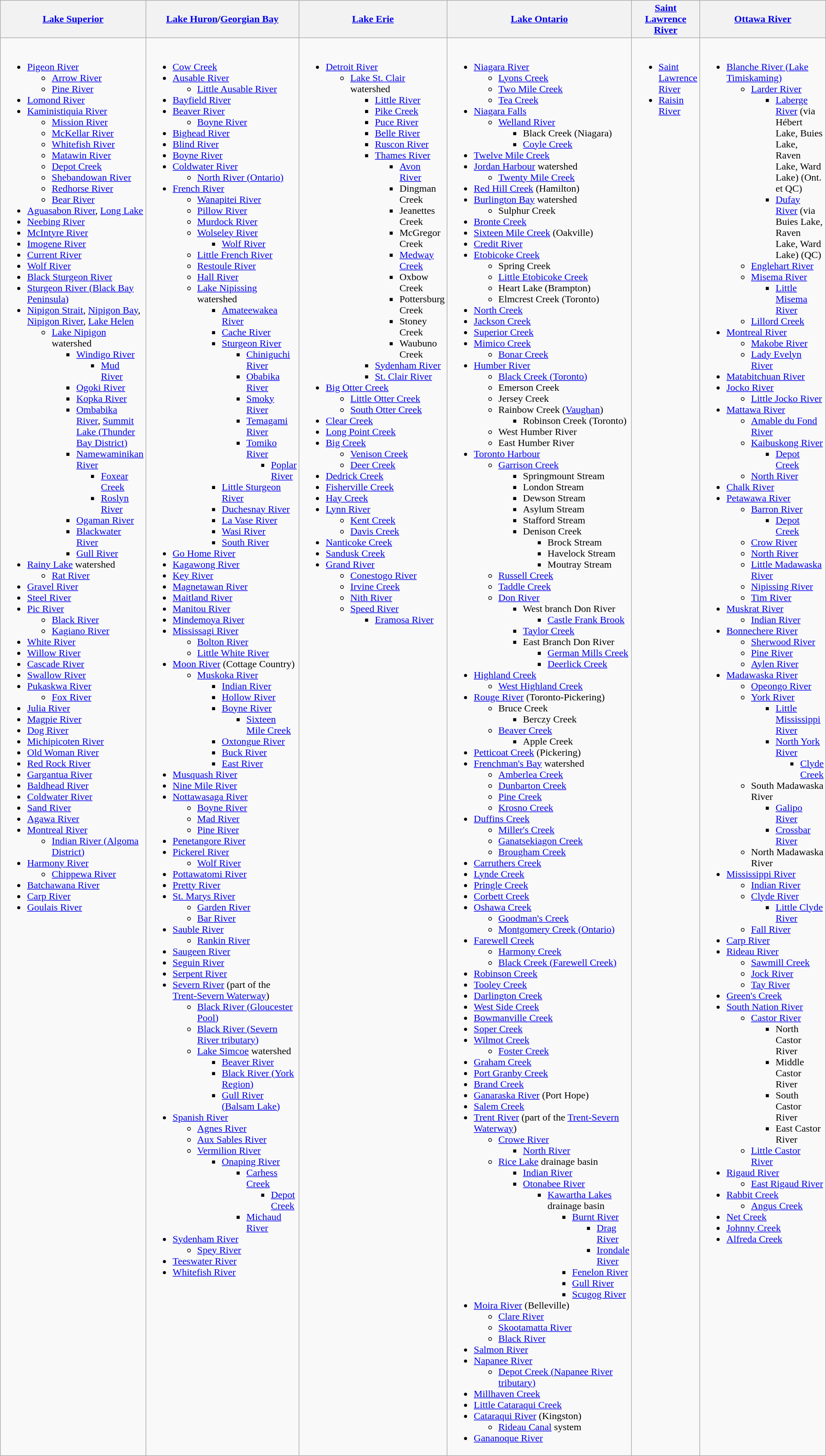<table class="wikitable">
<tr>
<th><a href='#'>Lake Superior</a></th>
<th><a href='#'>Lake Huron</a>/<a href='#'>Georgian Bay</a></th>
<th><a href='#'>Lake Erie</a></th>
<th><a href='#'>Lake Ontario</a></th>
<th><a href='#'>Saint Lawrence River</a></th>
<th><a href='#'>Ottawa River</a></th>
</tr>
<tr valign="top">
<td><br><ul><li><a href='#'>Pigeon River</a><ul><li><a href='#'>Arrow River</a></li><li><a href='#'>Pine River</a></li></ul></li><li><a href='#'>Lomond River</a></li><li><a href='#'>Kaministiquia River</a><ul><li><a href='#'>Mission River</a></li><li><a href='#'>McKellar River</a></li><li><a href='#'>Whitefish River</a></li><li><a href='#'>Matawin River</a></li><li><a href='#'>Depot Creek</a></li><li><a href='#'>Shebandowan River</a></li><li><a href='#'>Redhorse River</a></li><li><a href='#'>Bear River</a></li></ul></li><li><a href='#'>Aguasabon River</a>, <a href='#'>Long Lake</a></li><li><a href='#'>Neebing River</a></li><li><a href='#'>McIntyre River</a></li><li><a href='#'>Imogene River</a></li><li><a href='#'>Current River</a></li><li><a href='#'>Wolf River</a></li><li><a href='#'>Black Sturgeon River</a></li><li><a href='#'>Sturgeon River (Black Bay Peninsula)</a></li><li><a href='#'>Nipigon Strait</a>, <a href='#'>Nipigon Bay</a>, <a href='#'>Nipigon River</a>, <a href='#'>Lake Helen</a><ul><li><a href='#'>Lake Nipigon</a> watershed<ul><li><a href='#'>Windigo River</a><ul><li><a href='#'>Mud River</a></li></ul></li><li><a href='#'>Ogoki River</a></li><li><a href='#'>Kopka River</a></li><li><a href='#'>Ombabika River</a>, <a href='#'>Summit Lake (Thunder Bay District)</a></li><li><a href='#'>Namewaminikan River</a><ul><li><a href='#'>Foxear Creek</a></li><li><a href='#'>Roslyn River</a></li></ul></li><li><a href='#'>Ogaman River</a></li><li><a href='#'>Blackwater River</a></li><li><a href='#'>Gull River</a></li></ul></li></ul></li><li><a href='#'>Rainy Lake</a> watershed<ul><li><a href='#'>Rat River</a></li></ul></li><li><a href='#'>Gravel River</a></li><li><a href='#'>Steel River</a></li><li><a href='#'>Pic River</a><ul><li><a href='#'>Black River</a></li><li><a href='#'>Kagiano River</a></li></ul></li><li><a href='#'>White River</a></li><li><a href='#'>Willow River</a></li><li><a href='#'>Cascade River</a></li><li><a href='#'>Swallow River</a></li><li><a href='#'>Pukaskwa River</a><ul><li><a href='#'>Fox River</a></li></ul></li><li><a href='#'>Julia River</a></li><li><a href='#'>Magpie River</a></li><li><a href='#'>Dog River</a></li><li><a href='#'>Michipicoten River</a></li><li><a href='#'>Old Woman River</a></li><li><a href='#'>Red Rock River</a></li><li><a href='#'>Gargantua River</a></li><li><a href='#'>Baldhead River</a></li><li><a href='#'>Coldwater River</a></li><li><a href='#'>Sand River</a></li><li><a href='#'>Agawa River</a></li><li><a href='#'>Montreal River</a><ul><li><a href='#'>Indian River (Algoma District)</a></li></ul></li><li><a href='#'>Harmony River</a><ul><li><a href='#'>Chippewa River</a></li></ul></li><li><a href='#'>Batchawana River</a></li><li><a href='#'>Carp River</a></li><li><a href='#'>Goulais River</a></li></ul></td>
<td><br><ul><li><a href='#'>Cow Creek</a></li><li><a href='#'>Ausable River</a><ul><li><a href='#'>Little Ausable River</a></li></ul></li><li><a href='#'>Bayfield River</a></li><li><a href='#'>Beaver River</a><ul><li><a href='#'>Boyne River</a></li></ul></li><li><a href='#'>Bighead River</a></li><li><a href='#'>Blind River</a></li><li><a href='#'>Boyne River</a></li><li><a href='#'>Coldwater River</a><ul><li><a href='#'>North River (Ontario)</a></li></ul></li><li><a href='#'>French River</a><ul><li><a href='#'>Wanapitei River</a></li><li><a href='#'>Pillow River</a></li><li><a href='#'>Murdock River</a></li><li><a href='#'>Wolseley River</a><ul><li><a href='#'>Wolf River</a></li></ul></li><li><a href='#'>Little French River</a></li><li><a href='#'>Restoule River</a></li><li><a href='#'>Hall River</a></li><li><a href='#'>Lake Nipissing</a> watershed<ul><li><a href='#'>Amateewakea River</a></li><li><a href='#'>Cache River</a></li><li><a href='#'>Sturgeon River</a><ul><li><a href='#'>Chiniguchi River</a></li><li><a href='#'>Obabika River</a></li><li><a href='#'>Smoky River</a></li><li><a href='#'>Temagami River</a></li><li><a href='#'>Tomiko River</a><ul><li><a href='#'>Poplar River</a></li></ul></li></ul></li><li><a href='#'>Little Sturgeon River</a></li><li><a href='#'>Duchesnay River</a></li><li><a href='#'>La Vase River</a></li><li><a href='#'>Wasi River</a></li><li><a href='#'>South River</a></li></ul></li></ul></li><li><a href='#'>Go Home River</a></li><li><a href='#'>Kagawong River</a></li><li><a href='#'>Key River</a></li><li><a href='#'>Magnetawan River</a></li><li><a href='#'>Maitland River</a></li><li><a href='#'>Manitou River</a></li><li><a href='#'>Mindemoya River</a></li><li><a href='#'>Mississagi River</a><ul><li><a href='#'>Bolton River</a></li><li><a href='#'>Little White River</a></li></ul></li><li><a href='#'>Moon River</a> (Cottage Country)<ul><li><a href='#'>Muskoka River</a><ul><li><a href='#'>Indian River</a></li><li><a href='#'>Hollow River</a></li><li><a href='#'>Boyne River</a><ul><li><a href='#'>Sixteen Mile Creek</a></li></ul></li><li><a href='#'>Oxtongue River</a></li><li><a href='#'>Buck River</a></li><li><a href='#'>East River</a></li></ul></li></ul></li><li><a href='#'>Musquash River</a></li><li><a href='#'>Nine Mile River</a></li><li><a href='#'>Nottawasaga River</a><ul><li><a href='#'>Boyne River</a></li><li><a href='#'>Mad River</a></li><li><a href='#'>Pine River</a></li></ul></li><li><a href='#'>Penetangore River</a></li><li><a href='#'>Pickerel River</a><ul><li><a href='#'>Wolf River</a></li></ul></li><li><a href='#'>Pottawatomi River</a></li><li><a href='#'>Pretty River</a></li><li><a href='#'>St. Marys River</a><ul><li><a href='#'>Garden River</a></li><li><a href='#'>Bar River</a></li></ul></li><li><a href='#'>Sauble River</a><ul><li><a href='#'>Rankin River</a></li></ul></li><li><a href='#'>Saugeen River</a></li><li><a href='#'>Seguin River</a></li><li><a href='#'>Serpent River</a></li><li><a href='#'>Severn River</a> (part of the <a href='#'>Trent-Severn Waterway</a>)<ul><li><a href='#'>Black River (Gloucester Pool)</a></li><li><a href='#'>Black River (Severn River tributary)</a></li><li><a href='#'>Lake Simcoe</a> watershed<ul><li><a href='#'>Beaver River</a></li><li><a href='#'>Black River (York Region)</a></li><li><a href='#'>Gull River (Balsam Lake)</a></li></ul></li></ul></li><li><a href='#'>Spanish River</a><ul><li><a href='#'>Agnes River</a></li><li><a href='#'>Aux Sables River</a></li><li><a href='#'>Vermilion River</a><ul><li><a href='#'>Onaping River</a><ul><li><a href='#'>Carhess Creek</a><ul><li><a href='#'>Depot Creek</a></li></ul></li><li><a href='#'>Michaud River</a></li></ul></li></ul></li></ul></li><li><a href='#'>Sydenham River</a><ul><li><a href='#'>Spey River</a></li></ul></li><li><a href='#'>Teeswater River</a></li><li><a href='#'>Whitefish River</a></li></ul></td>
<td><br><ul><li><a href='#'>Detroit River</a><ul><li><a href='#'>Lake St. Clair</a> watershed<ul><li><a href='#'>Little River</a></li><li><a href='#'>Pike Creek</a></li><li><a href='#'>Puce River</a></li><li><a href='#'>Belle River</a></li><li><a href='#'>Ruscon River</a></li><li><a href='#'>Thames River</a><ul><li><a href='#'>Avon River</a></li><li>Dingman Creek</li><li>Jeanettes Creek</li><li>McGregor Creek</li><li><a href='#'>Medway Creek</a></li><li>Oxbow Creek</li><li>Pottersburg Creek</li><li>Stoney Creek</li><li>Waubuno Creek</li></ul></li><li><a href='#'>Sydenham River</a></li><li><a href='#'>St. Clair River</a></li></ul></li></ul></li><li><a href='#'>Big Otter Creek</a><ul><li><a href='#'>Little Otter Creek</a></li><li><a href='#'>South Otter Creek</a></li></ul></li><li><a href='#'>Clear Creek</a></li><li><a href='#'>Long Point Creek</a></li><li><a href='#'>Big Creek</a><ul><li><a href='#'>Venison Creek</a></li><li><a href='#'>Deer Creek</a></li></ul></li><li><a href='#'>Dedrick Creek</a></li><li><a href='#'>Fisherville Creek</a></li><li><a href='#'>Hay Creek</a></li><li><a href='#'>Lynn River</a><ul><li><a href='#'>Kent Creek</a></li><li><a href='#'>Davis Creek</a></li></ul></li><li><a href='#'>Nanticoke Creek</a></li><li><a href='#'>Sandusk Creek</a></li><li><a href='#'>Grand River</a><ul><li><a href='#'>Conestogo River</a></li><li><a href='#'>Irvine Creek</a></li><li><a href='#'>Nith River</a></li><li><a href='#'>Speed River</a><ul><li><a href='#'>Eramosa River</a></li></ul></li></ul></li></ul></td>
<td><br><ul><li><a href='#'>Niagara River</a><ul><li><a href='#'>Lyons Creek</a></li><li><a href='#'>Two Mile Creek</a></li><li><a href='#'>Tea Creek</a></li></ul></li><li><a href='#'>Niagara Falls</a><ul><li><a href='#'>Welland River</a><ul><li>Black Creek (Niagara)</li><li><a href='#'>Coyle Creek</a></li></ul></li></ul></li><li><a href='#'>Twelve Mile Creek</a></li><li><a href='#'>Jordan Harbour</a> watershed<ul><li><a href='#'>Twenty Mile Creek</a></li></ul></li><li><a href='#'>Red Hill Creek</a> (Hamilton)</li><li><a href='#'>Burlington Bay</a> watershed<ul><li>Sulphur Creek</li></ul></li><li><a href='#'>Bronte Creek</a></li><li><a href='#'>Sixteen Mile Creek</a> (Oakville)</li><li><a href='#'>Credit River</a></li><li><a href='#'>Etobicoke Creek</a><ul><li>Spring Creek</li><li><a href='#'>Little Etobicoke Creek</a></li><li>Heart Lake (Brampton)</li><li>Elmcrest Creek (Toronto)</li></ul></li><li><a href='#'>North Creek</a></li><li><a href='#'>Jackson Creek</a></li><li><a href='#'>Superior Creek</a></li><li><a href='#'>Mimico Creek</a><ul><li><a href='#'>Bonar Creek</a></li></ul></li><li><a href='#'>Humber River</a><ul><li><a href='#'>Black Creek (Toronto)</a></li><li>Emerson Creek</li><li>Jersey Creek</li><li>Rainbow Creek (<a href='#'>Vaughan</a>)<ul><li>Robinson Creek (Toronto)</li></ul></li><li>West Humber River</li><li>East Humber River</li></ul></li><li><a href='#'>Toronto Harbour</a><ul><li><a href='#'>Garrison Creek</a><ul><li>Springmount Stream</li><li>London Stream</li><li>Dewson Stream</li><li>Asylum Stream</li><li>Stafford Stream</li><li>Denison Creek<ul><li>Brock Stream</li><li>Havelock Stream</li><li>Moutray Stream</li></ul></li></ul></li><li><a href='#'>Russell Creek</a></li><li><a href='#'>Taddle Creek</a></li><li><a href='#'>Don River</a><ul><li>West branch Don River<ul><li><a href='#'>Castle Frank Brook</a></li></ul></li><li><a href='#'>Taylor Creek</a></li><li>East Branch Don River<ul><li><a href='#'>German Mills Creek</a></li><li><a href='#'>Deerlick Creek</a></li></ul></li></ul></li></ul></li><li><a href='#'>Highland Creek</a><ul><li><a href='#'>West Highland Creek</a></li></ul></li><li><a href='#'>Rouge River</a> (Toronto-Pickering)<ul><li>Bruce Creek<ul><li>Berczy Creek</li></ul></li><li><a href='#'>Beaver Creek</a><ul><li>Apple Creek</li></ul></li></ul></li><li><a href='#'>Petticoat Creek</a> (Pickering)</li><li><a href='#'>Frenchman's Bay</a> watershed<ul><li><a href='#'>Amberlea Creek</a></li><li><a href='#'>Dunbarton Creek</a></li><li><a href='#'>Pine Creek</a></li><li><a href='#'>Krosno Creek</a></li></ul></li><li><a href='#'>Duffins Creek</a><ul><li><a href='#'>Miller's Creek</a></li><li><a href='#'>Ganatsekiagon Creek</a></li><li><a href='#'>Brougham Creek</a></li></ul></li><li><a href='#'>Carruthers Creek</a></li><li><a href='#'>Lynde Creek</a></li><li><a href='#'>Pringle Creek</a></li><li><a href='#'>Corbett Creek</a></li><li><a href='#'>Oshawa Creek</a><ul><li><a href='#'>Goodman's Creek</a></li><li><a href='#'>Montgomery Creek (Ontario)</a></li></ul></li><li><a href='#'>Farewell Creek</a><ul><li><a href='#'>Harmony Creek</a></li><li><a href='#'>Black Creek (Farewell Creek)</a></li></ul></li><li><a href='#'>Robinson Creek</a></li><li><a href='#'>Tooley Creek</a></li><li><a href='#'>Darlington Creek</a></li><li><a href='#'>West Side Creek</a></li><li><a href='#'>Bowmanville Creek</a></li><li><a href='#'>Soper Creek</a></li><li><a href='#'>Wilmot Creek</a><ul><li><a href='#'>Foster Creek</a></li></ul></li><li><a href='#'>Graham Creek</a></li><li><a href='#'>Port Granby Creek</a></li><li><a href='#'>Brand Creek</a></li><li><a href='#'>Ganaraska River</a> (Port Hope)</li><li><a href='#'>Salem Creek</a></li><li><a href='#'>Trent River</a> (part of the <a href='#'>Trent-Severn Waterway</a>)<ul><li><a href='#'>Crowe River</a><ul><li><a href='#'>North River</a></li></ul></li><li><a href='#'>Rice Lake</a> drainage basin<ul><li><a href='#'>Indian River</a></li><li><a href='#'>Otonabee River</a><ul><li><a href='#'>Kawartha Lakes</a> drainage basin<ul><li><a href='#'>Burnt River</a><ul><li><a href='#'>Drag River</a></li><li><a href='#'>Irondale River</a></li></ul></li><li><a href='#'>Fenelon River</a></li><li><a href='#'>Gull River</a></li><li><a href='#'>Scugog River</a></li></ul></li></ul></li></ul></li></ul></li><li><a href='#'>Moira River</a> (Belleville)<ul><li><a href='#'>Clare River</a></li><li><a href='#'>Skootamatta River</a></li><li><a href='#'>Black River</a></li></ul></li><li><a href='#'>Salmon River</a></li><li><a href='#'>Napanee River</a><ul><li><a href='#'>Depot Creek (Napanee River tributary)</a></li></ul></li><li><a href='#'>Millhaven Creek</a></li><li><a href='#'>Little Cataraqui Creek</a></li><li><a href='#'>Cataraqui River</a> (Kingston)<ul><li><a href='#'>Rideau Canal</a> system</li></ul></li><li><a href='#'>Gananoque River</a></li></ul></td>
<td><br><ul><li><a href='#'>Saint Lawrence River</a></li><li><a href='#'>Raisin River</a></li></ul></td>
<td><br><ul><li><a href='#'>Blanche River (Lake Timiskaming)</a><ul><li><a href='#'>Larder River</a><ul><li><a href='#'>Laberge River</a> (via Hébert Lake, Buies Lake, Raven Lake, Ward Lake) (Ont. et QC)</li><li><a href='#'>Dufay River</a> (via Buies Lake, Raven Lake, Ward Lake) (QC)</li></ul></li><li><a href='#'>Englehart River</a></li><li><a href='#'>Misema River</a><ul><li><a href='#'>Little Misema River</a></li></ul></li><li><a href='#'>Lillord Creek</a></li></ul></li><li><a href='#'>Montreal River</a><ul><li><a href='#'>Makobe River</a></li><li><a href='#'>Lady Evelyn River</a></li></ul></li><li><a href='#'>Matabitchuan River</a></li><li><a href='#'>Jocko River</a><ul><li><a href='#'>Little Jocko River</a></li></ul></li><li><a href='#'>Mattawa River</a><ul><li><a href='#'>Amable du Fond River</a></li><li><a href='#'>Kaibuskong River</a><ul><li><a href='#'>Depot Creek</a></li></ul></li><li><a href='#'>North River</a></li></ul></li><li><a href='#'>Chalk River</a></li><li><a href='#'>Petawawa River</a><ul><li><a href='#'>Barron River</a><ul><li><a href='#'>Depot Creek</a></li></ul></li><li><a href='#'>Crow River</a></li><li><a href='#'>North River</a></li><li><a href='#'>Little Madawaska River</a></li><li><a href='#'>Nipissing River</a></li><li><a href='#'>Tim River</a></li></ul></li><li><a href='#'>Muskrat River</a><ul><li><a href='#'>Indian River</a></li></ul></li><li><a href='#'>Bonnechere River</a><ul><li><a href='#'>Sherwood River</a></li><li><a href='#'>Pine River</a></li><li><a href='#'>Aylen River</a></li></ul></li><li><a href='#'>Madawaska River</a><ul><li><a href='#'>Opeongo River</a></li><li><a href='#'>York River</a><ul><li><a href='#'>Little Mississippi River</a></li><li><a href='#'>North York River</a><ul><li><a href='#'>Clyde Creek</a></li></ul></li></ul></li><li>South Madawaska River<ul><li><a href='#'>Galipo River</a></li><li><a href='#'>Crossbar River</a></li></ul></li><li>North Madawaska River</li></ul></li><li><a href='#'>Mississippi River</a><ul><li><a href='#'>Indian River</a></li><li><a href='#'>Clyde River</a><ul><li><a href='#'>Little Clyde River</a></li></ul></li><li><a href='#'>Fall River</a></li></ul></li><li><a href='#'>Carp River</a></li><li><a href='#'>Rideau River</a><ul><li><a href='#'>Sawmill Creek</a></li><li><a href='#'>Jock River</a></li><li><a href='#'>Tay River</a></li></ul></li><li><a href='#'>Green's Creek</a></li><li><a href='#'>South Nation River</a><ul><li><a href='#'>Castor River</a><ul><li>North Castor River</li><li>Middle Castor River</li><li>South Castor River</li><li>East Castor River</li></ul></li><li><a href='#'>Little Castor River</a></li></ul></li><li><a href='#'>Rigaud River</a><ul><li><a href='#'>East Rigaud River</a></li></ul></li><li><a href='#'>Rabbit Creek</a><ul><li><a href='#'>Angus Creek</a></li></ul></li><li><a href='#'>Net Creek</a></li><li><a href='#'>Johnny Creek</a></li><li><a href='#'>Alfreda Creek</a></li></ul></td>
</tr>
</table>
